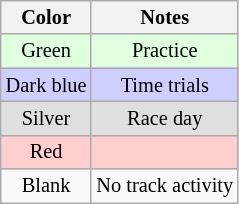<table style="margin-right:0; font-size:85%; text-align:center;" class="wikitable">
<tr>
<th>Color</th>
<th>Notes</th>
</tr>
<tr style="background:#DFFFDF;">
<td>Green</td>
<td>Practice</td>
</tr>
<tr style="background:#CFCFFF;">
<td>Dark blue</td>
<td>Time trials</td>
</tr>
<tr style="background:#DFDFDF;">
<td>Silver</td>
<td>Race day</td>
</tr>
<tr style="background:#FFCFCF;">
<td>Red</td>
<td></td>
</tr>
<tr>
<td>Blank</td>
<td>No track activity</td>
</tr>
</table>
